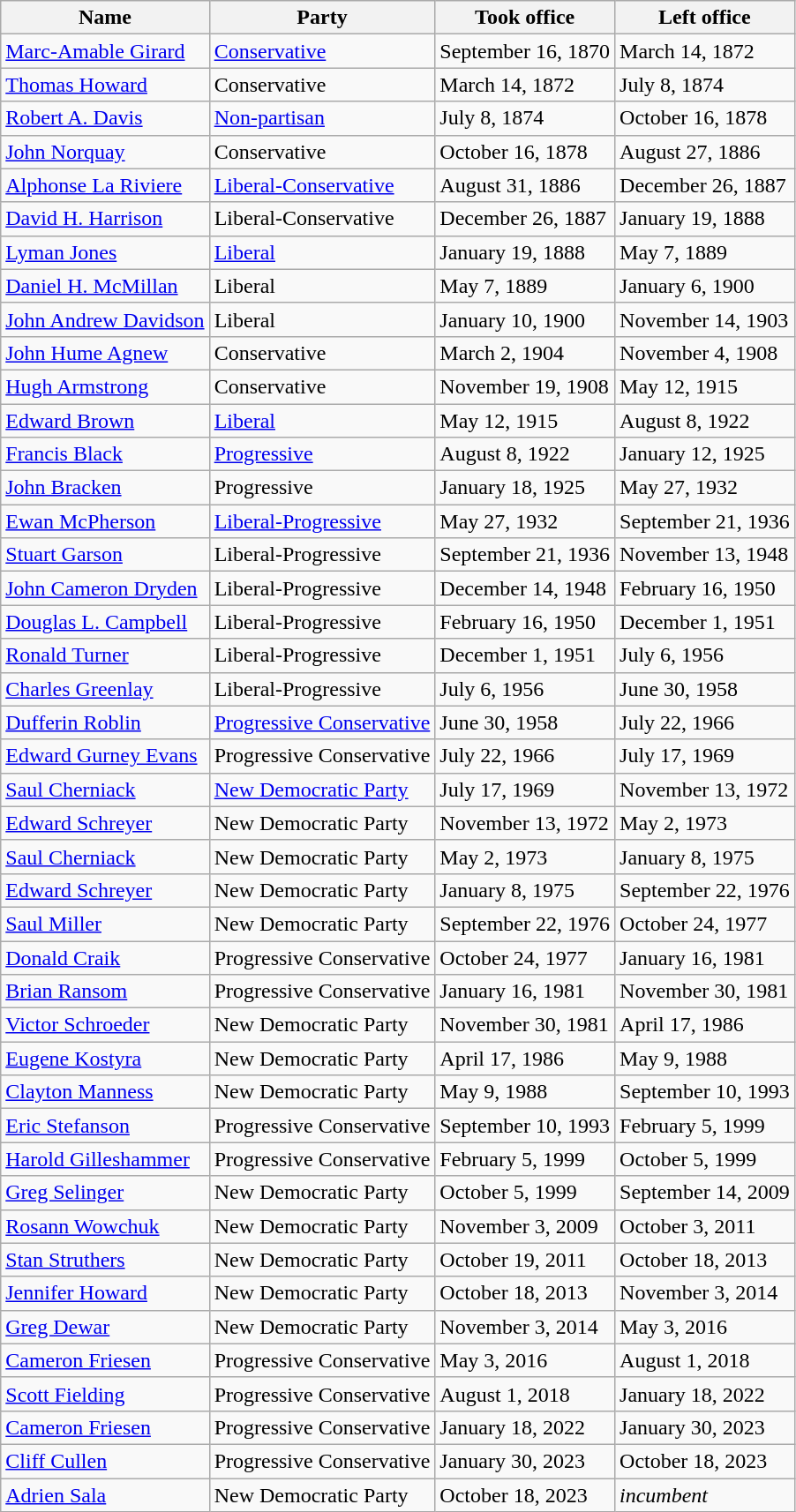<table class="wikitable">
<tr>
<th><strong>Name</strong></th>
<th><strong>Party</strong></th>
<th><strong>Took office</strong></th>
<th><strong>Left office</strong></th>
</tr>
<tr>
<td><a href='#'>Marc-Amable Girard</a></td>
<td><a href='#'>Conservative</a></td>
<td>September 16, 1870</td>
<td>March 14, 1872</td>
</tr>
<tr>
<td><a href='#'>Thomas Howard</a></td>
<td>Conservative</td>
<td>March 14, 1872</td>
<td>July 8, 1874</td>
</tr>
<tr>
<td><a href='#'>Robert A. Davis</a></td>
<td><a href='#'>Non-partisan</a></td>
<td>July 8, 1874</td>
<td>October 16, 1878</td>
</tr>
<tr>
<td><a href='#'>John Norquay</a></td>
<td>Conservative</td>
<td>October 16, 1878</td>
<td>August 27, 1886</td>
</tr>
<tr>
<td><a href='#'>Alphonse La Riviere</a></td>
<td><a href='#'>Liberal-Conservative</a></td>
<td>August 31, 1886</td>
<td>December 26, 1887</td>
</tr>
<tr>
<td><a href='#'>David H. Harrison</a></td>
<td>Liberal-Conservative</td>
<td>December 26, 1887</td>
<td>January 19, 1888</td>
</tr>
<tr>
<td><a href='#'>Lyman Jones</a></td>
<td><a href='#'>Liberal</a></td>
<td>January 19, 1888</td>
<td>May 7, 1889</td>
</tr>
<tr>
<td><a href='#'>Daniel H. McMillan</a></td>
<td>Liberal</td>
<td>May 7, 1889</td>
<td>January 6, 1900</td>
</tr>
<tr>
<td><a href='#'>John Andrew Davidson</a></td>
<td>Liberal</td>
<td>January 10, 1900</td>
<td>November 14, 1903</td>
</tr>
<tr>
<td><a href='#'>John Hume Agnew</a></td>
<td>Conservative</td>
<td>March 2, 1904</td>
<td>November 4, 1908</td>
</tr>
<tr>
<td><a href='#'>Hugh Armstrong</a></td>
<td>Conservative</td>
<td>November 19, 1908</td>
<td>May 12, 1915</td>
</tr>
<tr>
<td><a href='#'>Edward Brown</a></td>
<td><a href='#'>Liberal</a></td>
<td>May 12, 1915</td>
<td>August 8, 1922</td>
</tr>
<tr>
<td><a href='#'>Francis Black</a></td>
<td><a href='#'>Progressive</a></td>
<td>August 8, 1922</td>
<td>January 12, 1925</td>
</tr>
<tr>
<td><a href='#'>John Bracken</a></td>
<td>Progressive</td>
<td>January 18, 1925</td>
<td>May 27, 1932</td>
</tr>
<tr>
<td><a href='#'>Ewan McPherson</a></td>
<td><a href='#'>Liberal-Progressive</a></td>
<td>May 27, 1932</td>
<td>September 21, 1936</td>
</tr>
<tr>
<td><a href='#'>Stuart Garson</a></td>
<td>Liberal-Progressive</td>
<td>September 21, 1936</td>
<td>November 13, 1948</td>
</tr>
<tr>
<td><a href='#'>John Cameron Dryden</a></td>
<td>Liberal-Progressive</td>
<td>December 14, 1948</td>
<td>February 16, 1950</td>
</tr>
<tr>
<td><a href='#'>Douglas L. Campbell</a></td>
<td>Liberal-Progressive</td>
<td>February 16, 1950</td>
<td>December 1, 1951</td>
</tr>
<tr>
<td><a href='#'>Ronald Turner</a></td>
<td>Liberal-Progressive</td>
<td>December 1, 1951</td>
<td>July 6, 1956</td>
</tr>
<tr>
<td><a href='#'>Charles Greenlay</a></td>
<td>Liberal-Progressive</td>
<td>July 6, 1956</td>
<td>June 30, 1958</td>
</tr>
<tr>
<td><a href='#'>Dufferin Roblin</a></td>
<td><a href='#'>Progressive Conservative</a></td>
<td>June 30, 1958</td>
<td>July 22, 1966</td>
</tr>
<tr>
<td><a href='#'>Edward Gurney Evans</a></td>
<td>Progressive Conservative</td>
<td>July 22, 1966</td>
<td>July 17, 1969</td>
</tr>
<tr>
<td><a href='#'>Saul Cherniack</a></td>
<td><a href='#'>New Democratic Party</a></td>
<td>July 17, 1969</td>
<td>November 13, 1972</td>
</tr>
<tr>
<td><a href='#'>Edward Schreyer</a></td>
<td>New Democratic Party</td>
<td>November 13, 1972</td>
<td>May 2, 1973</td>
</tr>
<tr>
<td><a href='#'>Saul Cherniack</a></td>
<td>New Democratic Party</td>
<td>May 2, 1973</td>
<td>January 8, 1975</td>
</tr>
<tr>
<td><a href='#'>Edward Schreyer</a></td>
<td>New Democratic Party</td>
<td>January 8, 1975</td>
<td>September 22, 1976</td>
</tr>
<tr>
<td><a href='#'>Saul Miller</a></td>
<td>New Democratic Party</td>
<td>September 22, 1976</td>
<td>October 24, 1977</td>
</tr>
<tr>
<td><a href='#'>Donald Craik</a></td>
<td>Progressive Conservative</td>
<td>October 24, 1977</td>
<td>January 16, 1981</td>
</tr>
<tr>
<td><a href='#'>Brian Ransom</a></td>
<td>Progressive Conservative</td>
<td>January 16, 1981</td>
<td>November 30, 1981</td>
</tr>
<tr>
<td><a href='#'>Victor Schroeder</a></td>
<td>New Democratic Party</td>
<td>November 30, 1981</td>
<td>April 17, 1986</td>
</tr>
<tr>
<td><a href='#'>Eugene Kostyra</a></td>
<td>New Democratic Party</td>
<td>April 17, 1986</td>
<td>May 9, 1988</td>
</tr>
<tr>
<td><a href='#'>Clayton Manness</a></td>
<td>New Democratic Party</td>
<td>May 9, 1988</td>
<td>September 10, 1993</td>
</tr>
<tr>
<td><a href='#'>Eric Stefanson</a></td>
<td>Progressive Conservative</td>
<td>September 10, 1993</td>
<td>February 5, 1999</td>
</tr>
<tr>
<td><a href='#'>Harold Gilleshammer</a></td>
<td>Progressive Conservative</td>
<td>February 5, 1999</td>
<td>October 5, 1999</td>
</tr>
<tr>
<td><a href='#'>Greg Selinger</a></td>
<td>New Democratic Party</td>
<td>October 5, 1999</td>
<td>September 14, 2009</td>
</tr>
<tr>
<td><a href='#'>Rosann Wowchuk</a></td>
<td>New Democratic Party</td>
<td>November 3, 2009</td>
<td>October 3, 2011</td>
</tr>
<tr>
<td><a href='#'>Stan Struthers</a></td>
<td>New Democratic Party</td>
<td>October 19, 2011</td>
<td>October 18, 2013</td>
</tr>
<tr>
<td><a href='#'>Jennifer Howard</a></td>
<td>New Democratic Party</td>
<td>October 18, 2013</td>
<td>November 3, 2014</td>
</tr>
<tr>
<td><a href='#'>Greg Dewar</a></td>
<td>New Democratic Party</td>
<td>November 3, 2014</td>
<td>May 3, 2016</td>
</tr>
<tr>
<td><a href='#'>Cameron Friesen</a></td>
<td>Progressive Conservative</td>
<td>May 3, 2016</td>
<td>August 1, 2018</td>
</tr>
<tr>
<td><a href='#'>Scott Fielding</a></td>
<td>Progressive Conservative</td>
<td>August 1, 2018</td>
<td>January 18, 2022</td>
</tr>
<tr>
<td><a href='#'>Cameron Friesen</a></td>
<td>Progressive Conservative</td>
<td>January 18, 2022</td>
<td>January 30, 2023</td>
</tr>
<tr>
<td><a href='#'>Cliff Cullen</a></td>
<td>Progressive Conservative</td>
<td>January 30, 2023</td>
<td>October 18, 2023</td>
</tr>
<tr>
<td><a href='#'>Adrien Sala</a></td>
<td>New Democratic Party</td>
<td>October 18, 2023</td>
<td><em>incumbent</em></td>
</tr>
</table>
